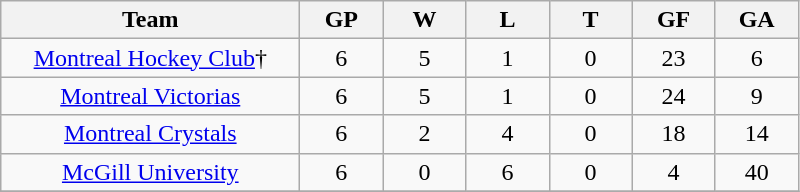<table class="wikitable" style="text-align:center;">
<tr>
<th style="width:12em">Team</th>
<th style="width:3em">GP</th>
<th style="width:3em">W</th>
<th style="width:3em">L</th>
<th style="width:3em">T</th>
<th style="width:3em">GF</th>
<th style="width:3em">GA</th>
</tr>
<tr>
<td><a href='#'>Montreal Hockey Club</a>†</td>
<td>6</td>
<td>5</td>
<td>1</td>
<td>0</td>
<td>23</td>
<td>6</td>
</tr>
<tr>
<td><a href='#'>Montreal Victorias</a></td>
<td>6</td>
<td>5</td>
<td>1</td>
<td>0</td>
<td>24</td>
<td>9</td>
</tr>
<tr>
<td><a href='#'>Montreal Crystals</a></td>
<td>6</td>
<td>2</td>
<td>4</td>
<td>0</td>
<td>18</td>
<td>14</td>
</tr>
<tr>
<td><a href='#'>McGill University</a></td>
<td>6</td>
<td>0</td>
<td>6</td>
<td>0</td>
<td>4</td>
<td>40</td>
</tr>
<tr>
</tr>
</table>
